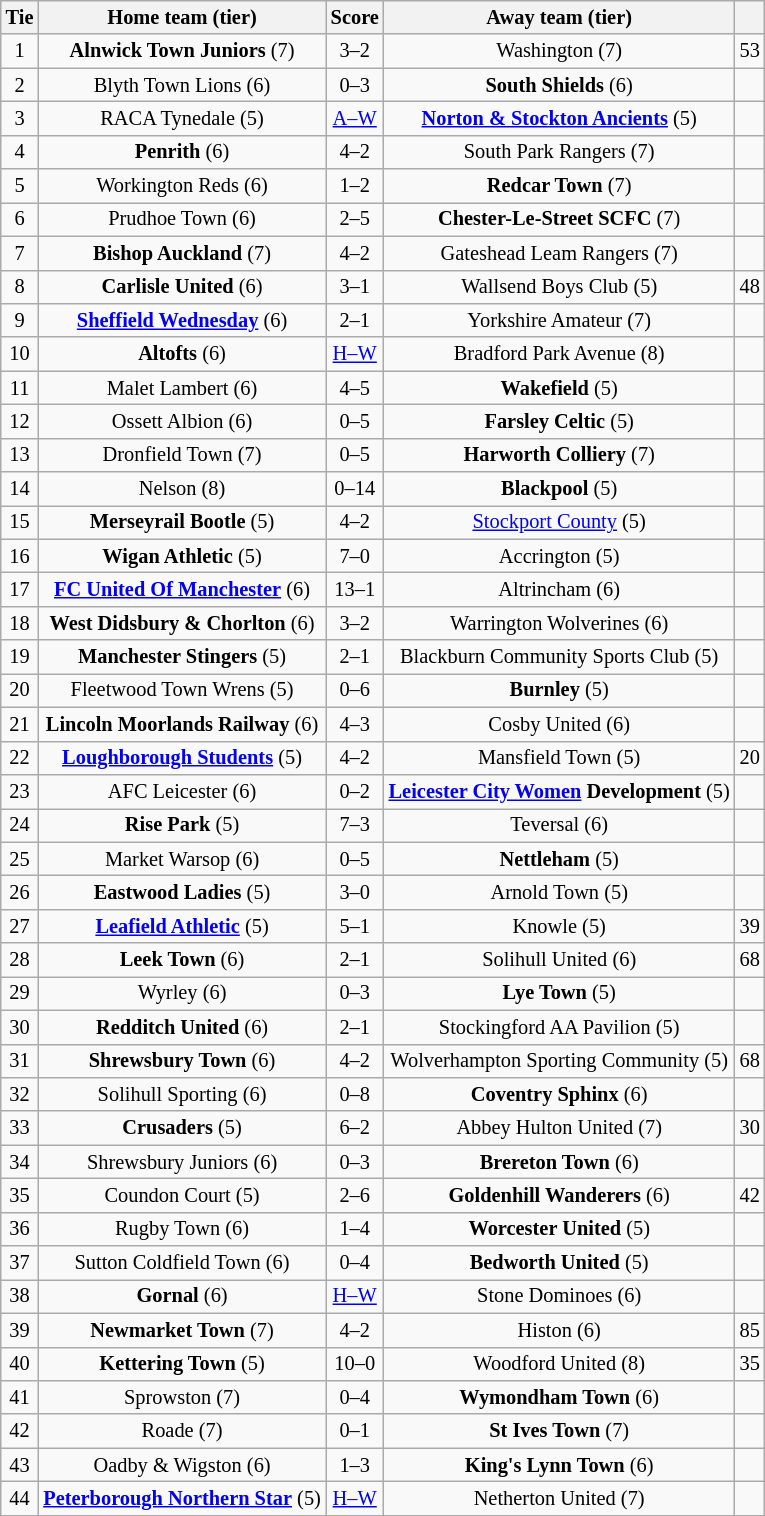<table class="wikitable" style="text-align:center; font-size:85%">
<tr>
<th>Tie</th>
<th>Home team (tier)</th>
<th>Score</th>
<th>Away team (tier)</th>
<th></th>
</tr>
<tr>
<td>1</td>
<td><strong>Alnwick Town Juniors</strong> (7)</td>
<td>3–2</td>
<td>Washington (7)</td>
<td>53</td>
</tr>
<tr>
<td>2</td>
<td>Blyth Town Lions (6)</td>
<td>0–3</td>
<td><strong>South Shields</strong> (6)</td>
<td></td>
</tr>
<tr>
<td>3</td>
<td>RACA Tynedale (5)</td>
<td><a href='#'>A–W</a></td>
<td><strong><a href='#'>Norton & Stockton Ancients</a></strong> (5)</td>
<td></td>
</tr>
<tr>
<td>4</td>
<td><strong>Penrith</strong> (6)</td>
<td>4–2</td>
<td>South Park Rangers (7)</td>
<td></td>
</tr>
<tr>
<td>5</td>
<td>Workington Reds (6)</td>
<td>1–2</td>
<td><strong>Redcar Town</strong> (7)</td>
<td></td>
</tr>
<tr>
<td>6</td>
<td>Prudhoe Town (6)</td>
<td>2–5 </td>
<td><strong>Chester-Le-Street SCFC</strong> (7)</td>
<td></td>
</tr>
<tr>
<td>7</td>
<td><strong>Bishop Auckland</strong> (7)</td>
<td>4–2</td>
<td>Gateshead Leam Rangers (7)</td>
<td></td>
</tr>
<tr>
<td>8</td>
<td><strong>Carlisle United</strong> (6)</td>
<td>3–1</td>
<td>Wallsend Boys Club (5)</td>
<td>48</td>
</tr>
<tr>
<td>9</td>
<td><strong><a href='#'>Sheffield Wednesday</a></strong> (6)</td>
<td>2–1</td>
<td>Yorkshire Amateur (7)</td>
<td></td>
</tr>
<tr>
<td>10</td>
<td><strong>Altofts</strong> (6)</td>
<td><a href='#'>H–W</a></td>
<td>Bradford Park Avenue (8)</td>
<td></td>
</tr>
<tr>
<td>11</td>
<td>Malet Lambert (6)</td>
<td>4–5 </td>
<td><strong>Wakefield</strong> (5)</td>
<td></td>
</tr>
<tr>
<td>12</td>
<td>Ossett Albion (6)</td>
<td>0–5</td>
<td><strong>Farsley Celtic</strong> (5)</td>
<td></td>
</tr>
<tr>
<td>13</td>
<td>Dronfield Town (7)</td>
<td>0–5</td>
<td><strong>Harworth Colliery</strong> (7)</td>
<td></td>
</tr>
<tr>
<td>14</td>
<td>Nelson (8)</td>
<td>0–14</td>
<td><strong>Blackpool</strong> (5)</td>
<td></td>
</tr>
<tr>
<td>15</td>
<td><strong>Merseyrail Bootle</strong> (5)</td>
<td>4–2</td>
<td><a href='#'>Stockport County</a> (5)</td>
<td></td>
</tr>
<tr>
<td>16</td>
<td><strong>Wigan Athletic</strong> (5)</td>
<td>7–0</td>
<td>Accrington (5)</td>
<td></td>
</tr>
<tr>
<td>17</td>
<td><strong><a href='#'>FC United Of Manchester</a></strong> (6)</td>
<td>13–1</td>
<td>Altrincham (6)</td>
<td></td>
</tr>
<tr>
<td>18</td>
<td><strong>West Didsbury & Chorlton</strong> (6)</td>
<td>3–2</td>
<td>Warrington Wolverines (6)</td>
<td></td>
</tr>
<tr>
<td>19</td>
<td><strong>Manchester Stingers</strong> (5)</td>
<td>2–1</td>
<td>Blackburn Community Sports Club (5)</td>
<td></td>
</tr>
<tr>
<td>20</td>
<td>Fleetwood Town Wrens (5)</td>
<td>0–6</td>
<td><strong>Burnley</strong> (5)</td>
<td></td>
</tr>
<tr>
<td>21</td>
<td><strong>Lincoln Moorlands Railway</strong> (6)</td>
<td>4–3</td>
<td>Cosby United (6)</td>
<td></td>
</tr>
<tr>
<td>22</td>
<td><strong><a href='#'>Loughborough Students</a></strong> (5)</td>
<td>4–2</td>
<td>Mansfield Town (5)</td>
<td>20</td>
</tr>
<tr>
<td>23</td>
<td>AFC Leicester (6)</td>
<td>0–2</td>
<td><strong><a href='#'>Leicester City Women</a> Development</strong> (5)</td>
<td></td>
</tr>
<tr>
<td>24</td>
<td><strong>Rise Park</strong> (5)</td>
<td>7–3</td>
<td>Teversal (6)</td>
<td></td>
</tr>
<tr>
<td>25</td>
<td>Market Warsop (6)</td>
<td>0–5</td>
<td><strong>Nettleham</strong> (5)</td>
<td></td>
</tr>
<tr>
<td>26</td>
<td><strong>Eastwood Ladies</strong> (5)</td>
<td>3–0</td>
<td>Arnold Town (5)</td>
<td></td>
</tr>
<tr>
<td>27</td>
<td><strong><a href='#'>Leafield Athletic</a></strong> (5)</td>
<td>5–1</td>
<td>Knowle (5)</td>
<td>39</td>
</tr>
<tr>
<td>28</td>
<td><strong>Leek Town</strong> (6)</td>
<td>2–1</td>
<td>Solihull United (6)</td>
<td>68</td>
</tr>
<tr>
<td>29</td>
<td>Wyrley (6)</td>
<td>0–3</td>
<td><strong>Lye Town</strong> (5)</td>
<td></td>
</tr>
<tr>
<td>30</td>
<td><strong>Redditch United</strong> (6)</td>
<td>2–1</td>
<td>Stockingford AA Pavilion (5)</td>
<td></td>
</tr>
<tr>
<td>31</td>
<td><strong>Shrewsbury Town</strong> (6)</td>
<td>4–2</td>
<td>Wolverhampton Sporting Community (5)</td>
<td>68</td>
</tr>
<tr>
<td>32</td>
<td>Solihull Sporting (6)</td>
<td>0–8</td>
<td><strong>Coventry Sphinx</strong> (6)</td>
<td></td>
</tr>
<tr>
<td>33</td>
<td><strong>Crusaders</strong> (5)</td>
<td>6–2</td>
<td>Abbey Hulton United (7)</td>
<td>30</td>
</tr>
<tr>
<td>34</td>
<td>Shrewsbury Juniors (6)</td>
<td>0–3</td>
<td><strong>Brereton Town</strong> (6)</td>
<td></td>
</tr>
<tr>
<td>35</td>
<td>Coundon Court (5)</td>
<td>2–6</td>
<td><strong>Goldenhill Wanderers</strong> (6)</td>
<td>42</td>
</tr>
<tr>
<td>36</td>
<td>Rugby Town (6)</td>
<td>1–4</td>
<td><strong>Worcester United</strong> (5)</td>
<td></td>
</tr>
<tr>
<td>37</td>
<td>Sutton Coldfield Town (6)</td>
<td>0–4</td>
<td><strong>Bedworth United</strong> (5)</td>
<td></td>
</tr>
<tr>
<td>38</td>
<td><strong>Gornal</strong> (6)</td>
<td><a href='#'>H–W</a></td>
<td>Stone Dominoes (6)</td>
<td></td>
</tr>
<tr>
<td>39</td>
<td><strong>Newmarket Town</strong> (7)</td>
<td>4–2</td>
<td>Histon (6)</td>
<td>85</td>
</tr>
<tr>
<td>40</td>
<td><strong>Kettering Town</strong> (5)</td>
<td>10–0</td>
<td>Woodford United (8)</td>
<td>35</td>
</tr>
<tr>
<td>41</td>
<td>Sprowston (7)</td>
<td>0–4</td>
<td><strong>Wymondham Town</strong> (6)</td>
<td></td>
</tr>
<tr>
<td>42</td>
<td>Roade (7)</td>
<td>0–1</td>
<td><strong>St Ives Town</strong> (7)</td>
<td></td>
</tr>
<tr>
<td>43</td>
<td>Oadby & Wigston (6)</td>
<td>1–3</td>
<td><strong>King's Lynn Town</strong> (6)</td>
<td></td>
</tr>
<tr>
<td>44</td>
<td><strong><a href='#'>Peterborough Northern Star</a></strong> (5)</td>
<td><a href='#'>H–W</a></td>
<td>Netherton United (7)</td>
<td></td>
</tr>
</table>
